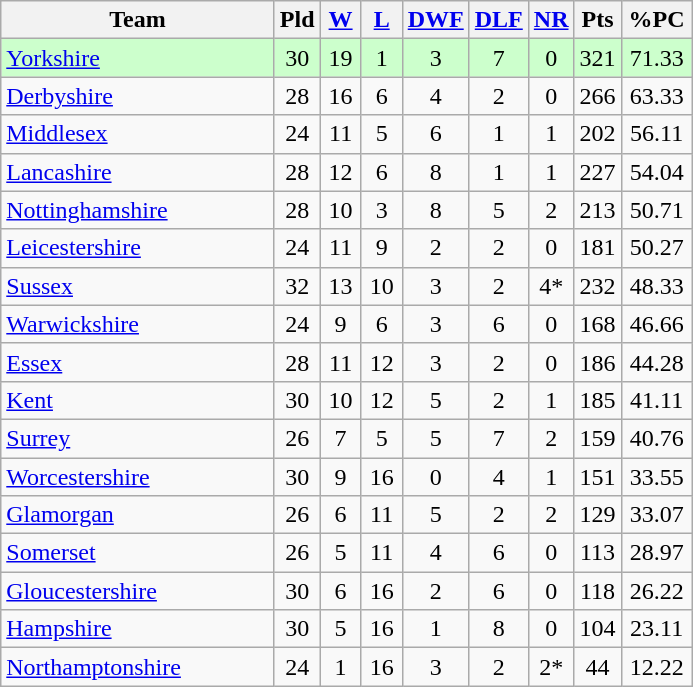<table class="wikitable" style="text-align:center;">
<tr>
<th width=175>Team</th>
<th width=20 abbr="Played">Pld</th>
<th width=20 abbr="Won"><a href='#'>W</a></th>
<th width=20 abbr="Lost"><a href='#'>L</a></th>
<th width=20 abbr="Drawn"><a href='#'>DWF</a></th>
<th width=20 abbr="Drawn"><a href='#'>DLF</a></th>
<th width=20 abbr="No Result"><a href='#'>NR</a></th>
<th width=20 abbr="Points">Pts</th>
<th width=40 abbr="Percentage of possible points">%PC</th>
</tr>
<tr style="background:#ccffcc;">
<td style="text-align:left;"><a href='#'>Yorkshire</a></td>
<td>30</td>
<td>19</td>
<td>1</td>
<td>3</td>
<td>7</td>
<td>0</td>
<td>321</td>
<td>71.33</td>
</tr>
<tr>
<td style="text-align:left;"><a href='#'>Derbyshire</a></td>
<td>28</td>
<td>16</td>
<td>6</td>
<td>4</td>
<td>2</td>
<td>0</td>
<td>266</td>
<td>63.33</td>
</tr>
<tr>
<td style="text-align:left;"><a href='#'>Middlesex</a></td>
<td>24</td>
<td>11</td>
<td>5</td>
<td>6</td>
<td>1</td>
<td>1</td>
<td>202</td>
<td>56.11</td>
</tr>
<tr>
<td style="text-align:left;"><a href='#'>Lancashire</a></td>
<td>28</td>
<td>12</td>
<td>6</td>
<td>8</td>
<td>1</td>
<td>1</td>
<td>227</td>
<td>54.04</td>
</tr>
<tr>
<td style="text-align:left;"><a href='#'>Nottinghamshire</a></td>
<td>28</td>
<td>10</td>
<td>3</td>
<td>8</td>
<td>5</td>
<td>2</td>
<td>213</td>
<td>50.71</td>
</tr>
<tr>
<td style="text-align:left;"><a href='#'>Leicestershire</a></td>
<td>24</td>
<td>11</td>
<td>9</td>
<td>2</td>
<td>2</td>
<td>0</td>
<td>181</td>
<td>50.27</td>
</tr>
<tr>
<td style="text-align:left;"><a href='#'>Sussex</a></td>
<td>32</td>
<td>13</td>
<td>10</td>
<td>3</td>
<td>2</td>
<td>4*</td>
<td>232</td>
<td>48.33</td>
</tr>
<tr>
<td style="text-align:left;"><a href='#'>Warwickshire</a></td>
<td>24</td>
<td>9</td>
<td>6</td>
<td>3</td>
<td>6</td>
<td>0</td>
<td>168</td>
<td>46.66</td>
</tr>
<tr>
<td style="text-align:left;"><a href='#'>Essex</a></td>
<td>28</td>
<td>11</td>
<td>12</td>
<td>3</td>
<td>2</td>
<td>0</td>
<td>186</td>
<td>44.28</td>
</tr>
<tr>
<td style="text-align:left;"><a href='#'>Kent</a></td>
<td>30</td>
<td>10</td>
<td>12</td>
<td>5</td>
<td>2</td>
<td>1</td>
<td>185</td>
<td>41.11</td>
</tr>
<tr>
<td style="text-align:left;"><a href='#'>Surrey</a></td>
<td>26</td>
<td>7</td>
<td>5</td>
<td>5</td>
<td>7</td>
<td>2</td>
<td>159</td>
<td>40.76</td>
</tr>
<tr>
<td style="text-align:left;"><a href='#'>Worcestershire</a></td>
<td>30</td>
<td>9</td>
<td>16</td>
<td>0</td>
<td>4</td>
<td>1</td>
<td>151</td>
<td>33.55</td>
</tr>
<tr>
<td style="text-align:left;"><a href='#'>Glamorgan</a></td>
<td>26</td>
<td>6</td>
<td>11</td>
<td>5</td>
<td>2</td>
<td>2</td>
<td>129</td>
<td>33.07</td>
</tr>
<tr>
<td style="text-align:left;"><a href='#'>Somerset</a></td>
<td>26</td>
<td>5</td>
<td>11</td>
<td>4</td>
<td>6</td>
<td>0</td>
<td>113</td>
<td>28.97</td>
</tr>
<tr>
<td style="text-align:left;"><a href='#'>Gloucestershire</a></td>
<td>30</td>
<td>6</td>
<td>16</td>
<td>2</td>
<td>6</td>
<td>0</td>
<td>118</td>
<td>26.22</td>
</tr>
<tr>
<td style="text-align:left;"><a href='#'>Hampshire</a></td>
<td>30</td>
<td>5</td>
<td>16</td>
<td>1</td>
<td>8</td>
<td>0</td>
<td>104</td>
<td>23.11</td>
</tr>
<tr>
<td style="text-align:left;"><a href='#'>Northamptonshire</a></td>
<td>24</td>
<td>1</td>
<td>16</td>
<td>3</td>
<td>2</td>
<td>2*</td>
<td>44</td>
<td>12.22</td>
</tr>
</table>
